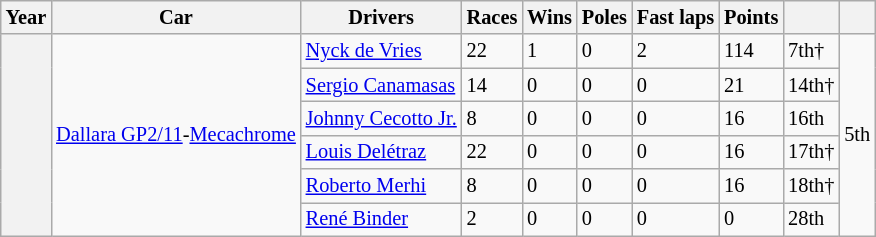<table class="wikitable" style="font-size:85%">
<tr>
<th>Year</th>
<th>Car</th>
<th>Drivers</th>
<th>Races</th>
<th>Wins</th>
<th>Poles</th>
<th>Fast laps</th>
<th>Points</th>
<th></th>
<th></th>
</tr>
<tr>
<th rowspan=6></th>
<td rowspan=6><a href='#'>Dallara GP2/11</a>-<a href='#'>Mecachrome</a></td>
<td> <a href='#'>Nyck de Vries</a></td>
<td>22</td>
<td>1</td>
<td>0</td>
<td>2</td>
<td>114</td>
<td>7th†</td>
<td rowspan=6>5th</td>
</tr>
<tr>
<td> <a href='#'>Sergio Canamasas</a></td>
<td>14</td>
<td>0</td>
<td>0</td>
<td>0</td>
<td>21</td>
<td>14th†</td>
</tr>
<tr>
<td> <a href='#'>Johnny Cecotto Jr.</a></td>
<td>8</td>
<td>0</td>
<td>0</td>
<td>0</td>
<td>16</td>
<td>16th</td>
</tr>
<tr>
<td> <a href='#'>Louis Delétraz</a></td>
<td>22</td>
<td>0</td>
<td>0</td>
<td>0</td>
<td>16</td>
<td>17th†</td>
</tr>
<tr>
<td> <a href='#'>Roberto Merhi</a></td>
<td>8</td>
<td>0</td>
<td>0</td>
<td>0</td>
<td>16</td>
<td>18th†</td>
</tr>
<tr>
<td> <a href='#'>René Binder</a></td>
<td>2</td>
<td>0</td>
<td>0</td>
<td>0</td>
<td>0</td>
<td>28th</td>
</tr>
</table>
